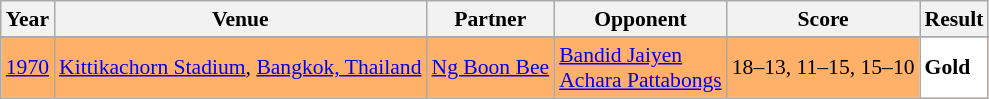<table class="sortable wikitable" style="font-size: 90%;">
<tr>
<th>Year</th>
<th>Venue</th>
<th>Partner</th>
<th>Opponent</th>
<th>Score</th>
<th>Result</th>
</tr>
<tr>
</tr>
<tr style="background:#FFB069">
<td align="center"><a href='#'>1970</a></td>
<td align="left"><a href='#'>Kittikachorn Stadium</a>, <a href='#'>Bangkok, Thailand</a></td>
<td align="left"> <a href='#'>Ng Boon Bee</a></td>
<td align="left"> <a href='#'>Bandid Jaiyen</a><br> <a href='#'>Achara Pattabongs</a></td>
<td align="left">18–13, 11–15, 15–10</td>
<td style="text-align:left; background:white"> <strong>Gold</strong></td>
</tr>
</table>
